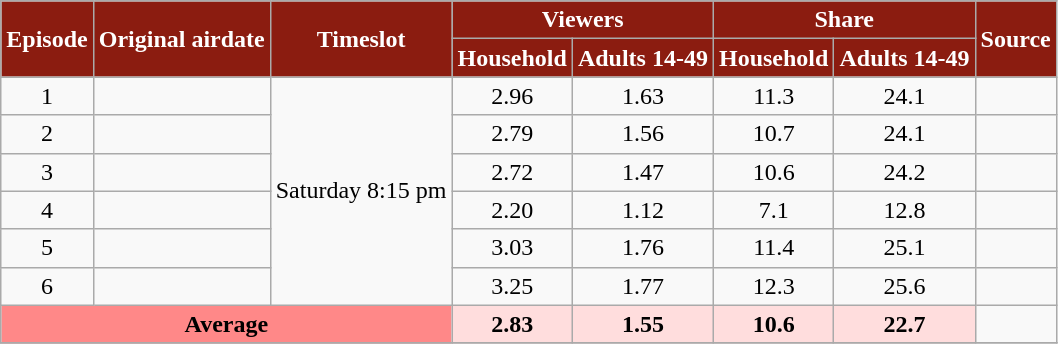<table class="wikitable" style="text-align:center;">
<tr>
<th style="background:#8b1c10; color:#fff;" rowspan="2">Episode</th>
<th style="background:#8b1c10; color:#fff;" rowspan="2">Original airdate</th>
<th style="background:#8b1c10; color:#fff;" rowspan="2">Timeslot</th>
<th style="background:#8b1c10; color:#fff;" colspan="2">Viewers<br><small></small></th>
<th style="background:#8b1c10; color:#fff;" colspan="2">Share<br><small></small></th>
<th style="background:#8b1c10; color:#fff;" rowspan="2">Source</th>
</tr>
<tr>
<th style="background:#8b1c10; color:#fff;">Household</th>
<th style="background:#8b1c10; color:#fff;">Adults 14-49</th>
<th style="background:#8b1c10; color:#fff;">Household</th>
<th style="background:#8b1c10; color:#fff;">Adults 14-49</th>
</tr>
<tr>
<td>1</td>
<td></td>
<td rowspan="6">Saturday 8:15 pm</td>
<td>2.96</td>
<td>1.63</td>
<td>11.3</td>
<td>24.1</td>
<td></td>
</tr>
<tr>
<td>2</td>
<td></td>
<td>2.79</td>
<td>1.56</td>
<td>10.7</td>
<td>24.1</td>
<td></td>
</tr>
<tr>
<td>3</td>
<td></td>
<td>2.72</td>
<td>1.47</td>
<td>10.6</td>
<td>24.2</td>
<td></td>
</tr>
<tr>
<td>4</td>
<td></td>
<td>2.20</td>
<td>1.12</td>
<td>7.1</td>
<td>12.8</td>
<td></td>
</tr>
<tr>
<td>5</td>
<td></td>
<td>3.03</td>
<td>1.76</td>
<td>11.4</td>
<td>25.1</td>
<td></td>
</tr>
<tr>
<td>6</td>
<td></td>
<td>3.25</td>
<td>1.77</td>
<td>12.3</td>
<td>25.6</td>
<td></td>
</tr>
<tr>
<th style="background:#ff8888;" colspan="3">Average</th>
<td style="background:#ffdddd;"><strong>2.83</strong></td>
<td style="background:#ffdddd;"><strong>1.55</strong></td>
<td style="background:#ffdddd;"><strong>10.6</strong></td>
<td style="background:#ffdddd;"><strong>22.7</strong></td>
<td></td>
</tr>
<tr>
</tr>
</table>
